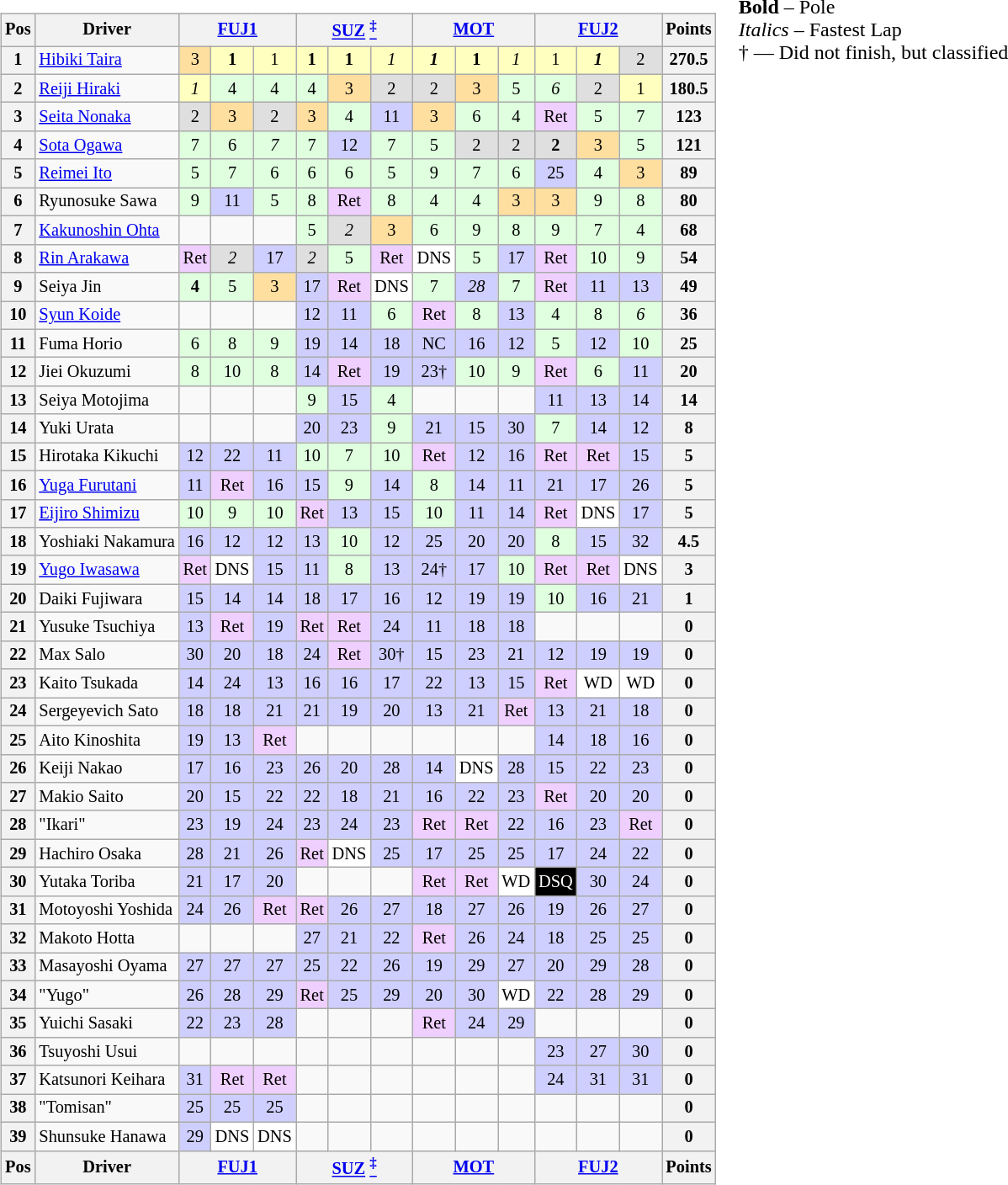<table>
<tr>
<td><br><table class="wikitable" style="font-size:85%; text-align:center">
<tr>
<th>Pos</th>
<th>Driver</th>
<th colspan=3><a href='#'>FUJ1</a></th>
<th colspan=3><a href='#'>SUZ</a> <a href='#'><sup>‡</sup></a></th>
<th colspan=3><a href='#'>MOT</a></th>
<th colspan=3><a href='#'>FUJ2</a></th>
<th>Points</th>
</tr>
<tr>
<th>1</th>
<td style="text-align:left"> <a href='#'>Hibiki Taira</a></td>
<td style="background:#ffdf9f">3</td>
<td style="background:#ffffbf"><strong>1</strong></td>
<td style="background:#ffffbf">1</td>
<td style="background:#ffffbf"><strong>1</strong></td>
<td style="background:#ffffbf"><strong>1</strong></td>
<td style="background:#ffffbf"><em>1</em></td>
<td style="background:#ffffbf"><strong><em>1</em></strong></td>
<td style="background:#ffffbf"><strong>1</strong></td>
<td style="background:#ffffbf"><em>1</em></td>
<td style="background:#ffffbf">1</td>
<td style="background:#ffffbf"><strong><em>1</em></strong></td>
<td style="background:#dfdfdf">2</td>
<th>270.5</th>
</tr>
<tr>
<th>2</th>
<td style="text-align:left"> <a href='#'>Reiji Hiraki</a></td>
<td style="background:#ffffbf"><em>1</em></td>
<td style="background:#dfffdf">4</td>
<td style="background:#dfffdf">4</td>
<td style="background:#dfffdf">4</td>
<td style="background:#ffdf9f">3</td>
<td style="background:#dfdfdf">2</td>
<td style="background:#dfdfdf">2</td>
<td style="background:#ffdf9f">3</td>
<td style="background:#dfffdf">5</td>
<td style="background:#dfffdf"><em>6</em></td>
<td style="background:#dfdfdf">2</td>
<td style="background:#ffffbf">1</td>
<th>180.5</th>
</tr>
<tr>
<th>3</th>
<td style="text-align:left"> <a href='#'>Seita Nonaka</a></td>
<td style="background:#dfdfdf">2</td>
<td style="background:#ffdf9f">3</td>
<td style="background:#dfdfdf">2</td>
<td style="background:#ffdf9f">3</td>
<td style="background:#dfffdf">4</td>
<td style="background:#cfcfff">11</td>
<td style="background:#ffdf9f">3</td>
<td style="background:#dfffdf">6</td>
<td style="background:#dfffdf">4</td>
<td style="background:#efcfff">Ret</td>
<td style="background:#dfffdf">5</td>
<td style="background:#dfffdf">7</td>
<th>123</th>
</tr>
<tr>
<th>4</th>
<td style="text-align:left"> <a href='#'>Sota Ogawa</a></td>
<td style="background:#dfffdf">7</td>
<td style="background:#dfffdf">6</td>
<td style="background:#dfffdf"><em>7</em></td>
<td style="background:#dfffdf">7</td>
<td style="background:#cfcfff">12</td>
<td style="background:#dfffdf">7</td>
<td style="background:#dfffdf">5</td>
<td style="background:#dfdfdf">2</td>
<td style="background:#dfdfdf">2</td>
<td style="background:#dfdfdf"><strong>2</strong></td>
<td style="background:#ffdf9f">3</td>
<td style="background:#dfffdf">5</td>
<th>121</th>
</tr>
<tr>
<th>5</th>
<td style="text-align:left"> <a href='#'>Reimei Ito</a></td>
<td style="background:#dfffdf">5</td>
<td style="background:#dfffdf">7</td>
<td style="background:#dfffdf">6</td>
<td style="background:#dfffdf">6</td>
<td style="background:#dfffdf">6</td>
<td style="background:#dfffdf">5</td>
<td style="background:#dfffdf">9</td>
<td style="background:#dfffdf">7</td>
<td style="background:#dfffdf">6</td>
<td style="background:#cfcfff">25</td>
<td style="background:#dfffdf">4</td>
<td style="background:#ffdf9f">3</td>
<th>89</th>
</tr>
<tr>
<th>6</th>
<td style="text-align:left"> Ryunosuke Sawa</td>
<td style="background:#dfffdf">9</td>
<td style="background:#cfcfff">11</td>
<td style="background:#dfffdf">5</td>
<td style="background:#dfffdf">8</td>
<td style="background:#efcfff">Ret</td>
<td style="background:#dfffdf">8</td>
<td style="background:#dfffdf">4</td>
<td style="background:#dfffdf">4</td>
<td style="background:#ffdf9f">3</td>
<td style="background:#ffdf9f">3</td>
<td style="background:#dfffdf">9</td>
<td style="background:#dfffdf">8</td>
<th>80</th>
</tr>
<tr>
<th>7</th>
<td style="text-align:left"> <a href='#'>Kakunoshin Ohta</a></td>
<td></td>
<td></td>
<td></td>
<td style="background:#dfffdf">5</td>
<td style="background:#dfdfdf"><em>2</em></td>
<td style="background:#ffdf9f">3</td>
<td style="background:#dfffdf">6</td>
<td style="background:#dfffdf">9</td>
<td style="background:#dfffdf">8</td>
<td style="background:#dfffdf">9</td>
<td style="background:#dfffdf">7</td>
<td style="background:#dfffdf">4</td>
<th>68</th>
</tr>
<tr>
<th>8</th>
<td style="text-align:left"> <a href='#'>Rin Arakawa</a></td>
<td style="background:#efcfff">Ret</td>
<td style="background:#dfdfdf"><em>2</em></td>
<td style="background:#cfcfff">17</td>
<td style="background:#dfdfdf"><em>2</em></td>
<td style="background:#dfffdf">5</td>
<td style="background:#efcfff">Ret</td>
<td style="background:#ffffff">DNS</td>
<td style="background:#dfffdf">5</td>
<td style="background:#cfcfff">17</td>
<td style="background:#efcfff">Ret</td>
<td style="background:#dfffdf">10</td>
<td style="background:#dfffdf">9</td>
<th>54</th>
</tr>
<tr>
<th>9</th>
<td style="text-align:left"> Seiya Jin</td>
<td style="background:#dfffdf"><strong>4</strong></td>
<td style="background:#dfffdf">5</td>
<td style="background:#ffdf9f">3</td>
<td style="background:#cfcfff">17</td>
<td style="background:#efcfff">Ret</td>
<td style="background:#ffffff">DNS</td>
<td style="background:#dfffdf">7</td>
<td style="background:#cfcfff"><em>28</em></td>
<td style="background:#dfffdf">7</td>
<td style="background:#efcfff">Ret</td>
<td style="background:#cfcfff">11</td>
<td style="background:#cfcfff">13</td>
<th>49</th>
</tr>
<tr>
<th>10</th>
<td style="text-align:left"> <a href='#'>Syun Koide</a></td>
<td></td>
<td></td>
<td></td>
<td style="background:#cfcfff">12</td>
<td style="background:#cfcfff">11</td>
<td style="background:#dfffdf">6</td>
<td style="background:#efcfff">Ret</td>
<td style="background:#dfffdf">8</td>
<td style="background:#cfcfff">13</td>
<td style="background:#dfffdf">4</td>
<td style="background:#dfffdf">8</td>
<td style="background:#dfffdf"><em>6</em></td>
<th>36</th>
</tr>
<tr>
<th>11</th>
<td style="text-align:left"> Fuma Horio</td>
<td style="background:#dfffdf">6</td>
<td style="background:#dfffdf">8</td>
<td style="background:#dfffdf">9</td>
<td style="background:#cfcfff">19</td>
<td style="background:#cfcfff">14</td>
<td style="background:#cfcfff">18</td>
<td style="background:#cfcfff">NC</td>
<td style="background:#cfcfff">16</td>
<td style="background:#cfcfff">12</td>
<td style="background:#dfffdf">5</td>
<td style="background:#cfcfff">12</td>
<td style="background:#dfffdf">10</td>
<th>25</th>
</tr>
<tr>
<th>12</th>
<td style="text-align:left"> Jiei Okuzumi</td>
<td style="background:#dfffdf">8</td>
<td style="background:#dfffdf">10</td>
<td style="background:#dfffdf">8</td>
<td style="background:#cfcfff">14</td>
<td style="background:#efcfff">Ret</td>
<td style="background:#cfcfff">19</td>
<td style="background:#cfcfff">23†</td>
<td style="background:#dfffdf">10</td>
<td style="background:#dfffdf">9</td>
<td style="background:#efcfff">Ret</td>
<td style="background:#dfffdf">6</td>
<td style="background:#cfcfff">11</td>
<th>20</th>
</tr>
<tr>
<th>13</th>
<td style="text-align:left"> Seiya Motojima</td>
<td></td>
<td></td>
<td></td>
<td style="background:#dfffdf">9</td>
<td style="background:#cfcfff">15</td>
<td style="background:#dfffdf">4</td>
<td></td>
<td></td>
<td></td>
<td style="background:#cfcfff">11</td>
<td style="background:#cfcfff">13</td>
<td style="background:#cfcfff">14</td>
<th>14</th>
</tr>
<tr>
<th>14</th>
<td style="text-align:left"> Yuki Urata</td>
<td></td>
<td></td>
<td></td>
<td style="background:#cfcfff">20</td>
<td style="background:#cfcfff">23</td>
<td style="background:#dfffdf">9</td>
<td style="background:#cfcfff">21</td>
<td style="background:#cfcfff">15</td>
<td style="background:#cfcfff">30</td>
<td style="background:#dfffdf">7</td>
<td style="background:#cfcfff">14</td>
<td style="background:#cfcfff">12</td>
<th>8</th>
</tr>
<tr>
<th>15</th>
<td style="text-align:left"> Hirotaka Kikuchi</td>
<td style="background:#cfcfff">12</td>
<td style="background:#cfcfff">22</td>
<td style="background:#cfcfff">11</td>
<td style="background:#dfffdf">10</td>
<td style="background:#dfffdf">7</td>
<td style="background:#dfffdf">10</td>
<td style="background:#efcfff">Ret</td>
<td style="background:#cfcfff">12</td>
<td style="background:#cfcfff">16</td>
<td style="background:#efcfff">Ret</td>
<td style="background:#efcfff">Ret</td>
<td style="background:#cfcfff">15</td>
<th>5</th>
</tr>
<tr>
<th>16</th>
<td style="text-align:left"> <a href='#'>Yuga Furutani</a></td>
<td style="background:#cfcfff">11</td>
<td style="background:#efcfff">Ret</td>
<td style="background:#cfcfff">16</td>
<td style="background:#cfcfff">15</td>
<td style="background:#dfffdf">9</td>
<td style="background:#cfcfff">14</td>
<td style="background:#dfffdf">8</td>
<td style="background:#cfcfff">14</td>
<td style="background:#cfcfff">11</td>
<td style="background:#cfcfff">21</td>
<td style="background:#cfcfff">17</td>
<td style="background:#cfcfff">26</td>
<th>5</th>
</tr>
<tr>
<th>17</th>
<td style="text-align:left"> <a href='#'>Eijiro Shimizu</a></td>
<td style="background:#dfffdf">10</td>
<td style="background:#dfffdf">9</td>
<td style="background:#dfffdf">10</td>
<td style="background:#efcfff">Ret</td>
<td style="background:#cfcfff">13</td>
<td style="background:#cfcfff">15</td>
<td style="background:#dfffdf">10</td>
<td style="background:#cfcfff">11</td>
<td style="background:#cfcfff">14</td>
<td style="background:#efcfff">Ret</td>
<td style="background:#ffffff">DNS</td>
<td style="background:#cfcfff">17</td>
<th>5</th>
</tr>
<tr>
<th>18</th>
<td style="text-align:left" nowrap> Yoshiaki Nakamura</td>
<td style="background:#cfcfff">16</td>
<td style="background:#cfcfff">12</td>
<td style="background:#cfcfff">12</td>
<td style="background:#cfcfff">13</td>
<td style="background:#dfffdf">10</td>
<td style="background:#cfcfff">12</td>
<td style="background:#cfcfff">25</td>
<td style="background:#cfcfff">20</td>
<td style="background:#cfcfff">20</td>
<td style="background:#dfffdf">8</td>
<td style="background:#cfcfff">15</td>
<td style="background:#cfcfff">32</td>
<th>4.5</th>
</tr>
<tr>
<th>19</th>
<td style="text-align:left"> <a href='#'>Yugo Iwasawa</a></td>
<td style="background:#efcfff">Ret</td>
<td style="background:#ffffff">DNS</td>
<td style="background:#cfcfff">15</td>
<td style="background:#cfcfff">11</td>
<td style="background:#dfffdf">8</td>
<td style="background:#cfcfff">13</td>
<td style="background:#cfcfff">24†</td>
<td style="background:#cfcfff">17</td>
<td style="background:#dfffdf">10</td>
<td style="background:#efcfff">Ret</td>
<td style="background:#efcfff">Ret</td>
<td style="background:#ffffff">DNS</td>
<th>3</th>
</tr>
<tr>
<th>20</th>
<td style="text-align:left"> Daiki Fujiwara</td>
<td style="background:#cfcfff">15</td>
<td style="background:#cfcfff">14</td>
<td style="background:#cfcfff">14</td>
<td style="background:#cfcfff">18</td>
<td style="background:#cfcfff">17</td>
<td style="background:#cfcfff">16</td>
<td style="background:#cfcfff">12</td>
<td style="background:#cfcfff">19</td>
<td style="background:#cfcfff">19</td>
<td style="background:#dfffdf">10</td>
<td style="background:#cfcfff">16</td>
<td style="background:#cfcfff">21</td>
<th>1</th>
</tr>
<tr>
<th>21</th>
<td style="text-align:left"> Yusuke Tsuchiya</td>
<td style="background:#cfcfff">13</td>
<td style="background:#efcfff">Ret</td>
<td style="background:#cfcfff">19</td>
<td style="background:#efcfff">Ret</td>
<td style="background:#efcfff">Ret</td>
<td style="background:#cfcfff">24</td>
<td style="background:#cfcfff">11</td>
<td style="background:#cfcfff">18</td>
<td style="background:#cfcfff">18</td>
<td></td>
<td></td>
<td></td>
<th>0</th>
</tr>
<tr>
<th>22</th>
<td style="text-align:left"> Max Salo</td>
<td style="background:#cfcfff">30</td>
<td style="background:#cfcfff">20</td>
<td style="background:#cfcfff">18</td>
<td style="background:#cfcfff">24</td>
<td style="background:#efcfff">Ret</td>
<td style="background:#cfcfff">30†</td>
<td style="background:#cfcfff">15</td>
<td style="background:#cfcfff">23</td>
<td style="background:#cfcfff">21</td>
<td style="background:#cfcfff">12</td>
<td style="background:#cfcfff">19</td>
<td style="background:#cfcfff">19</td>
<th>0</th>
</tr>
<tr>
<th>23</th>
<td style="text-align:left"> Kaito Tsukada</td>
<td style="background:#cfcfff">14</td>
<td style="background:#cfcfff">24</td>
<td style="background:#cfcfff">13</td>
<td style="background:#cfcfff">16</td>
<td style="background:#cfcfff">16</td>
<td style="background:#cfcfff">17</td>
<td style="background:#cfcfff">22</td>
<td style="background:#cfcfff">13</td>
<td style="background:#cfcfff">15</td>
<td style="background:#efcfff">Ret</td>
<td style="background:#ffffff">WD</td>
<td style="background:#ffffff">WD</td>
<th>0</th>
</tr>
<tr>
<th>24</th>
<td style="text-align:left"> Sergeyevich Sato</td>
<td style="background:#cfcfff">18</td>
<td style="background:#cfcfff">18</td>
<td style="background:#cfcfff">21</td>
<td style="background:#cfcfff">21</td>
<td style="background:#cfcfff">19</td>
<td style="background:#cfcfff">20</td>
<td style="background:#cfcfff">13</td>
<td style="background:#cfcfff">21</td>
<td style="background:#efcfff">Ret</td>
<td style="background:#cfcfff">13</td>
<td style="background:#cfcfff">21</td>
<td style="background:#cfcfff">18</td>
<th>0</th>
</tr>
<tr>
<th>25</th>
<td style="text-align:left"> Aito Kinoshita</td>
<td style="background:#cfcfff">19</td>
<td style="background:#cfcfff">13</td>
<td style="background:#efcfff">Ret</td>
<td></td>
<td></td>
<td></td>
<td></td>
<td></td>
<td></td>
<td style="background:#cfcfff">14</td>
<td style="background:#cfcfff">18</td>
<td style="background:#cfcfff">16</td>
<th>0</th>
</tr>
<tr>
<th>26</th>
<td style="text-align:left"> Keiji Nakao</td>
<td style="background:#cfcfff">17</td>
<td style="background:#cfcfff">16</td>
<td style="background:#cfcfff">23</td>
<td style="background:#cfcfff">26</td>
<td style="background:#cfcfff">20</td>
<td style="background:#cfcfff">28</td>
<td style="background:#cfcfff">14</td>
<td style="background:#ffffff">DNS</td>
<td style="background:#cfcfff">28</td>
<td style="background:#cfcfff">15</td>
<td style="background:#cfcfff">22</td>
<td style="background:#cfcfff">23</td>
<th>0</th>
</tr>
<tr>
<th>27</th>
<td style="text-align:left"> Makio Saito</td>
<td style="background:#cfcfff">20</td>
<td style="background:#cfcfff">15</td>
<td style="background:#cfcfff">22</td>
<td style="background:#cfcfff">22</td>
<td style="background:#cfcfff">18</td>
<td style="background:#cfcfff">21</td>
<td style="background:#cfcfff">16</td>
<td style="background:#cfcfff">22</td>
<td style="background:#cfcfff">23</td>
<td style="background:#efcfff">Ret</td>
<td style="background:#cfcfff">20</td>
<td style="background:#cfcfff">20</td>
<th>0</th>
</tr>
<tr>
<th>28</th>
<td style="text-align:left"> "Ikari"</td>
<td style="background:#cfcfff">23</td>
<td style="background:#cfcfff">19</td>
<td style="background:#cfcfff">24</td>
<td style="background:#cfcfff">23</td>
<td style="background:#cfcfff">24</td>
<td style="background:#cfcfff">23</td>
<td style="background:#efcfff">Ret</td>
<td style="background:#efcfff">Ret</td>
<td style="background:#cfcfff">22</td>
<td style="background:#cfcfff">16</td>
<td style="background:#cfcfff">23</td>
<td style="background:#efcfff">Ret</td>
<th>0</th>
</tr>
<tr>
<th>29</th>
<td style="text-align:left"> Hachiro Osaka</td>
<td style="background:#cfcfff">28</td>
<td style="background:#cfcfff">21</td>
<td style="background:#cfcfff">26</td>
<td style="background:#efcfff">Ret</td>
<td style="background:#ffffff">DNS</td>
<td style="background:#cfcfff">25</td>
<td style="background:#cfcfff">17</td>
<td style="background:#cfcfff">25</td>
<td style="background:#cfcfff">25</td>
<td style="background:#cfcfff">17</td>
<td style="background:#cfcfff">24</td>
<td style="background:#cfcfff">22</td>
<th>0</th>
</tr>
<tr>
<th>30</th>
<td style="text-align:left"> Yutaka Toriba</td>
<td style="background:#cfcfff">21</td>
<td style="background:#cfcfff">17</td>
<td style="background:#cfcfff">20</td>
<td></td>
<td></td>
<td></td>
<td style="background:#efcfff">Ret</td>
<td style="background:#efcfff">Ret</td>
<td style="background:#ffffff">WD</td>
<td style="background:#000000; color:#ffffff">DSQ</td>
<td style="background:#cfcfff">30</td>
<td style="background:#cfcfff">24</td>
<th>0</th>
</tr>
<tr>
<th>31</th>
<td style="text-align:left"> Motoyoshi Yoshida</td>
<td style="background:#cfcfff">24</td>
<td style="background:#cfcfff">26</td>
<td style="background:#efcfff">Ret</td>
<td style="background:#efcfff">Ret</td>
<td style="background:#cfcfff">26</td>
<td style="background:#cfcfff">27</td>
<td style="background:#cfcfff">18</td>
<td style="background:#cfcfff">27</td>
<td style="background:#cfcfff">26</td>
<td style="background:#cfcfff">19</td>
<td style="background:#cfcfff">26</td>
<td style="background:#cfcfff">27</td>
<th>0</th>
</tr>
<tr>
<th>32</th>
<td style="text-align:left"> Makoto Hotta</td>
<td></td>
<td></td>
<td></td>
<td style="background:#cfcfff">27</td>
<td style="background:#cfcfff">21</td>
<td style="background:#cfcfff">22</td>
<td style="background:#efcfff">Ret</td>
<td style="background:#cfcfff">26</td>
<td style="background:#cfcfff">24</td>
<td style="background:#cfcfff">18</td>
<td style="background:#cfcfff">25</td>
<td style="background:#cfcfff">25</td>
<th>0</th>
</tr>
<tr>
<th>33</th>
<td style="text-align:left"> Masayoshi Oyama</td>
<td style="background:#cfcfff">27</td>
<td style="background:#cfcfff">27</td>
<td style="background:#cfcfff">27</td>
<td style="background:#cfcfff">25</td>
<td style="background:#cfcfff">22</td>
<td style="background:#cfcfff">26</td>
<td style="background:#cfcfff">19</td>
<td style="background:#cfcfff">29</td>
<td style="background:#cfcfff">27</td>
<td style="background:#cfcfff">20</td>
<td style="background:#cfcfff">29</td>
<td style="background:#cfcfff">28</td>
<th>0</th>
</tr>
<tr>
<th>34</th>
<td style="text-align:left"> "Yugo"</td>
<td style="background:#cfcfff">26</td>
<td style="background:#cfcfff">28</td>
<td style="background:#cfcfff">29</td>
<td style="background:#efcfff">Ret</td>
<td style="background:#cfcfff">25</td>
<td style="background:#cfcfff">29</td>
<td style="background:#cfcfff">20</td>
<td style="background:#cfcfff">30</td>
<td style="background:#ffffff">WD</td>
<td style="background:#cfcfff">22</td>
<td style="background:#cfcfff">28</td>
<td style="background:#cfcfff">29</td>
<th>0</th>
</tr>
<tr>
<th>35</th>
<td style="text-align:left"> Yuichi Sasaki</td>
<td style="background:#cfcfff">22</td>
<td style="background:#cfcfff">23</td>
<td style="background:#cfcfff">28</td>
<td></td>
<td></td>
<td></td>
<td style="background:#efcfff">Ret</td>
<td style="background:#cfcfff">24</td>
<td style="background:#cfcfff">29</td>
<td></td>
<td></td>
<td></td>
<th>0</th>
</tr>
<tr>
<th>36</th>
<td style="text-align:left"> Tsuyoshi Usui</td>
<td></td>
<td></td>
<td></td>
<td></td>
<td></td>
<td></td>
<td></td>
<td></td>
<td></td>
<td style="background:#cfcfff">23</td>
<td style="background:#cfcfff">27</td>
<td style="background:#cfcfff">30</td>
<th>0</th>
</tr>
<tr>
<th>37</th>
<td style="text-align:left"> Katsunori Keihara</td>
<td style="background:#cfcfff">31</td>
<td style="background:#efcfff">Ret</td>
<td style="background:#efcfff">Ret</td>
<td></td>
<td></td>
<td></td>
<td></td>
<td></td>
<td></td>
<td style="background:#cfcfff">24</td>
<td style="background:#cfcfff">31</td>
<td style="background:#cfcfff">31</td>
<th>0</th>
</tr>
<tr>
<th>38</th>
<td style="text-align:left"> "Tomisan"</td>
<td style="background:#cfcfff">25</td>
<td style="background:#cfcfff">25</td>
<td style="background:#cfcfff">25</td>
<td></td>
<td></td>
<td></td>
<td></td>
<td></td>
<td></td>
<td></td>
<td></td>
<td></td>
<th>0</th>
</tr>
<tr>
<th>39</th>
<td style="text-align:left"> Shunsuke Hanawa</td>
<td style="background:#cfcfff">29</td>
<td style="background:#ffffff">DNS</td>
<td style="background:#ffffff">DNS</td>
<td></td>
<td></td>
<td></td>
<td></td>
<td></td>
<td></td>
<td></td>
<td></td>
<td></td>
<th>0</th>
</tr>
<tr>
<th>Pos</th>
<th>Driver</th>
<th colspan=3><a href='#'>FUJ1</a></th>
<th colspan=3><a href='#'>SUZ</a> <a href='#'><sup>‡</sup></a></th>
<th colspan=3><a href='#'>MOT</a></th>
<th colspan=3><a href='#'>FUJ2</a></th>
<th>Points</th>
</tr>
</table>
</td>
<td valign=top><br><span><strong>Bold</strong> – Pole<br><em>Italics</em> – Fastest Lap<br>† — Did not finish, but classified</span></td>
</tr>
</table>
